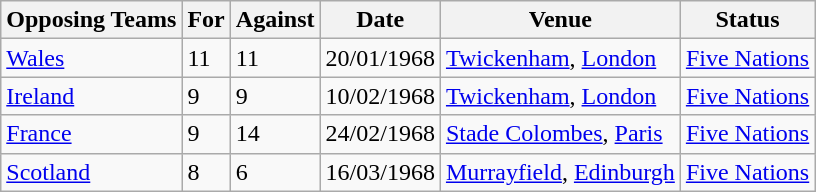<table class="wikitable">
<tr>
<th>Opposing Teams</th>
<th>For</th>
<th>Against</th>
<th>Date</th>
<th>Venue</th>
<th>Status</th>
</tr>
<tr>
<td><a href='#'>Wales</a></td>
<td>11</td>
<td>11</td>
<td>20/01/1968</td>
<td><a href='#'>Twickenham</a>, <a href='#'>London</a></td>
<td><a href='#'>Five Nations</a></td>
</tr>
<tr>
<td><a href='#'>Ireland</a></td>
<td>9</td>
<td>9</td>
<td>10/02/1968</td>
<td><a href='#'>Twickenham</a>, <a href='#'>London</a></td>
<td><a href='#'>Five Nations</a></td>
</tr>
<tr>
<td><a href='#'>France</a></td>
<td>9</td>
<td>14</td>
<td>24/02/1968</td>
<td><a href='#'>Stade Colombes</a>, <a href='#'>Paris</a></td>
<td><a href='#'>Five Nations</a></td>
</tr>
<tr>
<td><a href='#'>Scotland</a></td>
<td>8</td>
<td>6</td>
<td>16/03/1968</td>
<td><a href='#'>Murrayfield</a>, <a href='#'>Edinburgh</a></td>
<td><a href='#'>Five Nations</a></td>
</tr>
</table>
